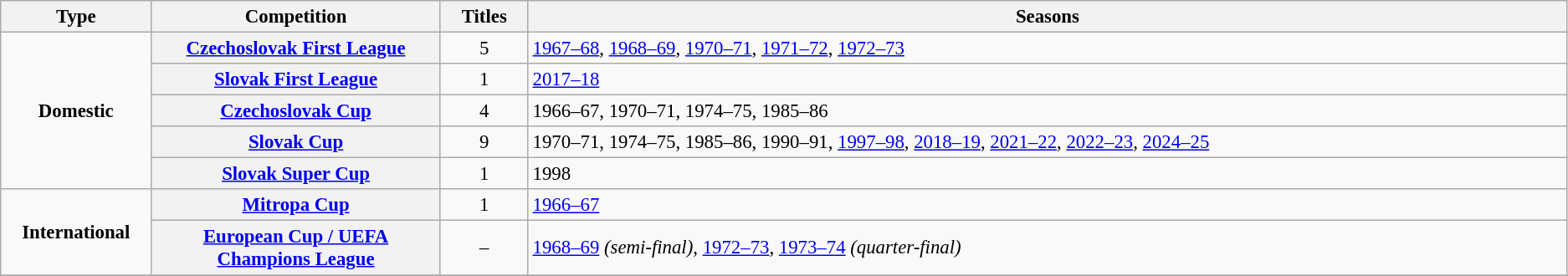<table class="wikitable plainrowheaders" style="font-size:95%; text-align:center;">
<tr>
<th style="width: 1%;">Type</th>
<th style="width: 5%;">Competition</th>
<th style="width: 1%;">Titles</th>
<th style="width: 21%;">Seasons</th>
</tr>
<tr>
<td rowspan="5"><strong>Domestic</strong></td>
<th scope=col><a href='#'>Czechoslovak First League</a></th>
<td style="text-align:center">5</td>
<td style="text-align:left"><a href='#'>1967–68</a>, <a href='#'>1968–69</a>, <a href='#'>1970–71</a>, <a href='#'>1971–72</a>, <a href='#'>1972–73</a></td>
</tr>
<tr>
<th scope=col><a href='#'>Slovak First League</a></th>
<td style="text-align:center">1</td>
<td style="text-align:left"><a href='#'>2017–18</a></td>
</tr>
<tr>
<th scope=col><a href='#'>Czechoslovak Cup</a></th>
<td style="text-align:center">4</td>
<td style="text-align:left">1966–67, 1970–71, 1974–75, 1985–86</td>
</tr>
<tr>
<th scope=col><a href='#'>Slovak Cup</a></th>
<td style="text-align:center">9</td>
<td style="text-align:left">1970–71, 1974–75, 1985–86, 1990–91, <a href='#'>1997–98</a>, <a href='#'>2018–19</a>, <a href='#'>2021–22</a>, <a href='#'>2022–23</a>, <a href='#'>2024–25</a></td>
</tr>
<tr>
<th scope=col><a href='#'>Slovak Super Cup</a></th>
<td style="text-align:center">1</td>
<td style="text-align:left">1998</td>
</tr>
<tr>
<td rowspan="2"><strong>International</strong></td>
<th scope=col><a href='#'>Mitropa Cup</a></th>
<td style="text-align:center">1</td>
<td style="text-align:left"><a href='#'>1966–67</a></td>
</tr>
<tr>
<th scope=col><a href='#'>European Cup / UEFA Champions League</a></th>
<td style="text-align:center">–</td>
<td style="text-align:left"><a href='#'>1968–69</a> <em>(semi-final)</em>, <a href='#'>1972–73</a>, <a href='#'>1973–74</a> <em>(quarter-final)</em></td>
</tr>
<tr>
</tr>
</table>
